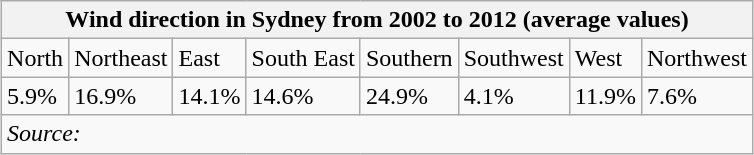<table class="wikitable" style="margin: 1em auto;">
<tr>
<th colspan="8">Wind direction in Sydney from 2002 to 2012 (average values)</th>
</tr>
<tr>
<td>North</td>
<td>Northeast</td>
<td>East</td>
<td>South East</td>
<td>Southern</td>
<td>Southwest</td>
<td>West</td>
<td>Northwest</td>
</tr>
<tr>
<td>5.9%</td>
<td>16.9%</td>
<td>14.1%</td>
<td>14.6%</td>
<td>24.9%</td>
<td>4.1%</td>
<td>11.9%</td>
<td>7.6%</td>
</tr>
<tr>
<td colspan="8"><em>Source: </em></td>
</tr>
</table>
